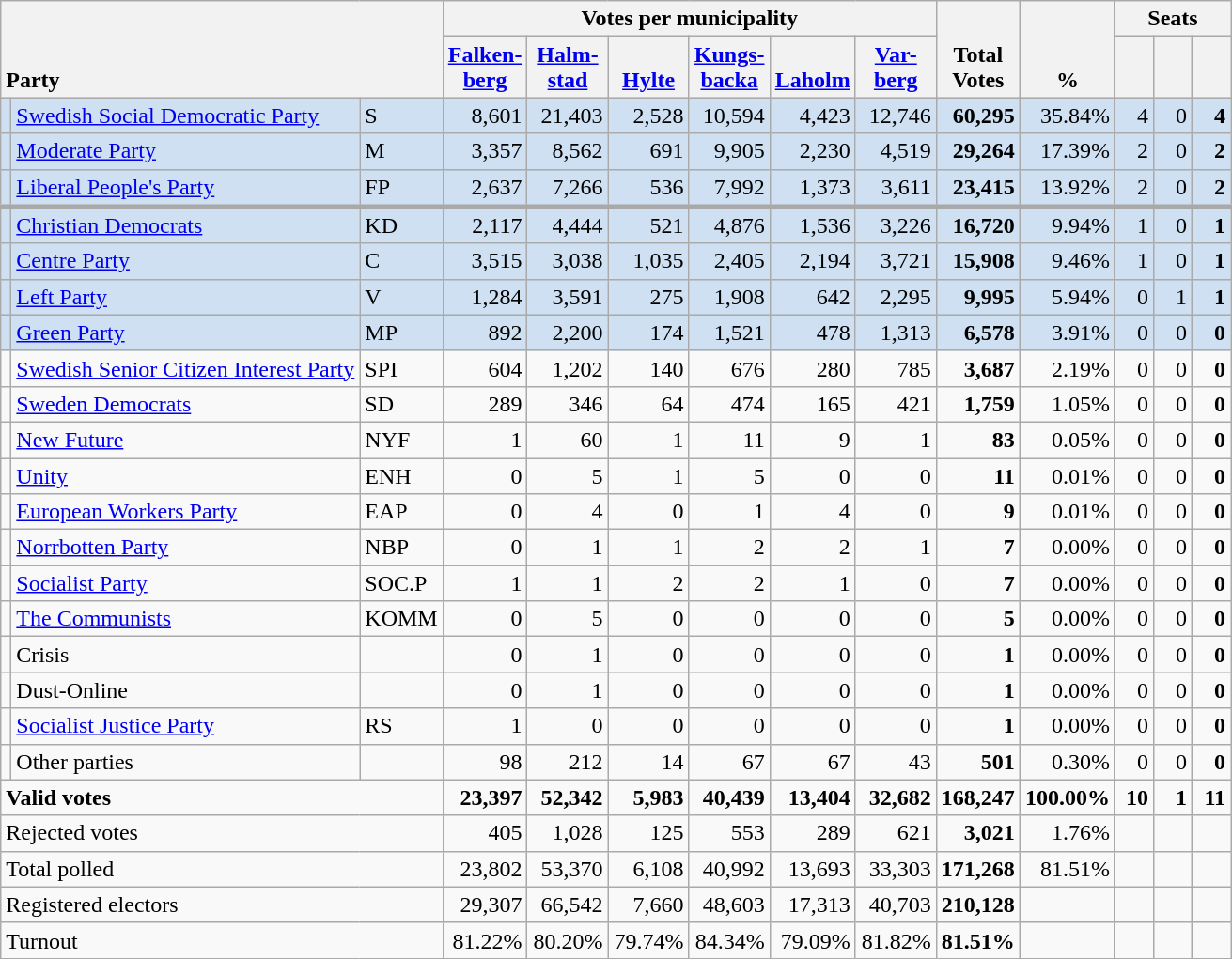<table class="wikitable" border="1" style="text-align:right;">
<tr>
<th style="text-align:left;" valign=bottom rowspan=2 colspan=3>Party</th>
<th colspan=6>Votes per municipality</th>
<th align=center valign=bottom rowspan=2 width="50">Total Votes</th>
<th align=center valign=bottom rowspan=2 width="50">%</th>
<th colspan=3>Seats</th>
</tr>
<tr>
<th align=center valign=bottom width="50"><a href='#'>Falken- berg</a></th>
<th align=center valign=bottom width="50"><a href='#'>Halm- stad</a></th>
<th align=center valign=bottom width="50"><a href='#'>Hylte</a></th>
<th align=center valign=bottom width="50"><a href='#'>Kungs- backa</a></th>
<th align=center valign=bottom width="50"><a href='#'>Laholm</a></th>
<th align=center valign=bottom width="50"><a href='#'>Var- berg</a></th>
<th align=center valign=bottom width="20"><small></small></th>
<th align=center valign=bottom width="20"><small><a href='#'></a></small></th>
<th align=center valign=bottom width="20"><small></small></th>
</tr>
<tr style="background:#CEE0F2;">
<td></td>
<td align=left style="white-space: nowrap;"><a href='#'>Swedish Social Democratic Party</a></td>
<td align=left>S</td>
<td>8,601</td>
<td>21,403</td>
<td>2,528</td>
<td>10,594</td>
<td>4,423</td>
<td>12,746</td>
<td><strong>60,295</strong></td>
<td>35.84%</td>
<td>4</td>
<td>0</td>
<td><strong>4</strong></td>
</tr>
<tr style="background:#CEE0F2;">
<td></td>
<td align=left><a href='#'>Moderate Party</a></td>
<td align=left>M</td>
<td>3,357</td>
<td>8,562</td>
<td>691</td>
<td>9,905</td>
<td>2,230</td>
<td>4,519</td>
<td><strong>29,264</strong></td>
<td>17.39%</td>
<td>2</td>
<td>0</td>
<td><strong>2</strong></td>
</tr>
<tr style="background:#CEE0F2;">
<td></td>
<td align=left><a href='#'>Liberal People's Party</a></td>
<td align=left>FP</td>
<td>2,637</td>
<td>7,266</td>
<td>536</td>
<td>7,992</td>
<td>1,373</td>
<td>3,611</td>
<td><strong>23,415</strong></td>
<td>13.92%</td>
<td>2</td>
<td>0</td>
<td><strong>2</strong></td>
</tr>
<tr style="background:#CEE0F2; border-top:3px solid darkgray;">
<td></td>
<td align=left><a href='#'>Christian Democrats</a></td>
<td align=left>KD</td>
<td>2,117</td>
<td>4,444</td>
<td>521</td>
<td>4,876</td>
<td>1,536</td>
<td>3,226</td>
<td><strong>16,720</strong></td>
<td>9.94%</td>
<td>1</td>
<td>0</td>
<td><strong>1</strong></td>
</tr>
<tr style="background:#CEE0F2;">
<td></td>
<td align=left><a href='#'>Centre Party</a></td>
<td align=left>C</td>
<td>3,515</td>
<td>3,038</td>
<td>1,035</td>
<td>2,405</td>
<td>2,194</td>
<td>3,721</td>
<td><strong>15,908</strong></td>
<td>9.46%</td>
<td>1</td>
<td>0</td>
<td><strong>1</strong></td>
</tr>
<tr style="background:#CEE0F2;">
<td></td>
<td align=left><a href='#'>Left Party</a></td>
<td align=left>V</td>
<td>1,284</td>
<td>3,591</td>
<td>275</td>
<td>1,908</td>
<td>642</td>
<td>2,295</td>
<td><strong>9,995</strong></td>
<td>5.94%</td>
<td>0</td>
<td>1</td>
<td><strong>1</strong></td>
</tr>
<tr style="background:#CEE0F2;">
<td></td>
<td align=left><a href='#'>Green Party</a></td>
<td align=left>MP</td>
<td>892</td>
<td>2,200</td>
<td>174</td>
<td>1,521</td>
<td>478</td>
<td>1,313</td>
<td><strong>6,578</strong></td>
<td>3.91%</td>
<td>0</td>
<td>0</td>
<td><strong>0</strong></td>
</tr>
<tr>
<td></td>
<td align=left><a href='#'>Swedish Senior Citizen Interest Party</a></td>
<td align=left>SPI</td>
<td>604</td>
<td>1,202</td>
<td>140</td>
<td>676</td>
<td>280</td>
<td>785</td>
<td><strong>3,687</strong></td>
<td>2.19%</td>
<td>0</td>
<td>0</td>
<td><strong>0</strong></td>
</tr>
<tr>
<td></td>
<td align=left><a href='#'>Sweden Democrats</a></td>
<td align=left>SD</td>
<td>289</td>
<td>346</td>
<td>64</td>
<td>474</td>
<td>165</td>
<td>421</td>
<td><strong>1,759</strong></td>
<td>1.05%</td>
<td>0</td>
<td>0</td>
<td><strong>0</strong></td>
</tr>
<tr>
<td></td>
<td align=left><a href='#'>New Future</a></td>
<td align=left>NYF</td>
<td>1</td>
<td>60</td>
<td>1</td>
<td>11</td>
<td>9</td>
<td>1</td>
<td><strong>83</strong></td>
<td>0.05%</td>
<td>0</td>
<td>0</td>
<td><strong>0</strong></td>
</tr>
<tr>
<td></td>
<td align=left><a href='#'>Unity</a></td>
<td align=left>ENH</td>
<td>0</td>
<td>5</td>
<td>1</td>
<td>5</td>
<td>0</td>
<td>0</td>
<td><strong>11</strong></td>
<td>0.01%</td>
<td>0</td>
<td>0</td>
<td><strong>0</strong></td>
</tr>
<tr>
<td></td>
<td align=left><a href='#'>European Workers Party</a></td>
<td align=left>EAP</td>
<td>0</td>
<td>4</td>
<td>0</td>
<td>1</td>
<td>4</td>
<td>0</td>
<td><strong>9</strong></td>
<td>0.01%</td>
<td>0</td>
<td>0</td>
<td><strong>0</strong></td>
</tr>
<tr>
<td></td>
<td align=left><a href='#'>Norrbotten Party</a></td>
<td align=left>NBP</td>
<td>0</td>
<td>1</td>
<td>1</td>
<td>2</td>
<td>2</td>
<td>1</td>
<td><strong>7</strong></td>
<td>0.00%</td>
<td>0</td>
<td>0</td>
<td><strong>0</strong></td>
</tr>
<tr>
<td></td>
<td align=left><a href='#'>Socialist Party</a></td>
<td align=left>SOC.P</td>
<td>1</td>
<td>1</td>
<td>2</td>
<td>2</td>
<td>1</td>
<td>0</td>
<td><strong>7</strong></td>
<td>0.00%</td>
<td>0</td>
<td>0</td>
<td><strong>0</strong></td>
</tr>
<tr>
<td></td>
<td align=left><a href='#'>The Communists</a></td>
<td align=left>KOMM</td>
<td>0</td>
<td>5</td>
<td>0</td>
<td>0</td>
<td>0</td>
<td>0</td>
<td><strong>5</strong></td>
<td>0.00%</td>
<td>0</td>
<td>0</td>
<td><strong>0</strong></td>
</tr>
<tr>
<td></td>
<td align=left>Crisis</td>
<td></td>
<td>0</td>
<td>1</td>
<td>0</td>
<td>0</td>
<td>0</td>
<td>0</td>
<td><strong>1</strong></td>
<td>0.00%</td>
<td>0</td>
<td>0</td>
<td><strong>0</strong></td>
</tr>
<tr>
<td></td>
<td align=left>Dust-Online</td>
<td></td>
<td>0</td>
<td>1</td>
<td>0</td>
<td>0</td>
<td>0</td>
<td>0</td>
<td><strong>1</strong></td>
<td>0.00%</td>
<td>0</td>
<td>0</td>
<td><strong>0</strong></td>
</tr>
<tr>
<td></td>
<td align=left><a href='#'>Socialist Justice Party</a></td>
<td align=left>RS</td>
<td>1</td>
<td>0</td>
<td>0</td>
<td>0</td>
<td>0</td>
<td>0</td>
<td><strong>1</strong></td>
<td>0.00%</td>
<td>0</td>
<td>0</td>
<td><strong>0</strong></td>
</tr>
<tr>
<td></td>
<td align=left>Other parties</td>
<td></td>
<td>98</td>
<td>212</td>
<td>14</td>
<td>67</td>
<td>67</td>
<td>43</td>
<td><strong>501</strong></td>
<td>0.30%</td>
<td>0</td>
<td>0</td>
<td><strong>0</strong></td>
</tr>
<tr style="font-weight:bold">
<td align=left colspan=3>Valid votes</td>
<td>23,397</td>
<td>52,342</td>
<td>5,983</td>
<td>40,439</td>
<td>13,404</td>
<td>32,682</td>
<td>168,247</td>
<td>100.00%</td>
<td>10</td>
<td>1</td>
<td>11</td>
</tr>
<tr>
<td align=left colspan=3>Rejected votes</td>
<td>405</td>
<td>1,028</td>
<td>125</td>
<td>553</td>
<td>289</td>
<td>621</td>
<td><strong>3,021</strong></td>
<td>1.76%</td>
<td></td>
<td></td>
<td></td>
</tr>
<tr>
<td align=left colspan=3>Total polled</td>
<td>23,802</td>
<td>53,370</td>
<td>6,108</td>
<td>40,992</td>
<td>13,693</td>
<td>33,303</td>
<td><strong>171,268</strong></td>
<td>81.51%</td>
<td></td>
<td></td>
<td></td>
</tr>
<tr>
<td align=left colspan=3>Registered electors</td>
<td>29,307</td>
<td>66,542</td>
<td>7,660</td>
<td>48,603</td>
<td>17,313</td>
<td>40,703</td>
<td><strong>210,128</strong></td>
<td></td>
<td></td>
<td></td>
<td></td>
</tr>
<tr>
<td align=left colspan=3>Turnout</td>
<td>81.22%</td>
<td>80.20%</td>
<td>79.74%</td>
<td>84.34%</td>
<td>79.09%</td>
<td>81.82%</td>
<td><strong>81.51%</strong></td>
<td></td>
<td></td>
<td></td>
<td></td>
</tr>
</table>
